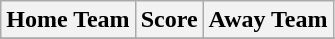<table class="wikitable" style="text-align: center">
<tr>
<th>Home Team</th>
<th>Score</th>
<th>Away Team</th>
</tr>
<tr>
</tr>
</table>
